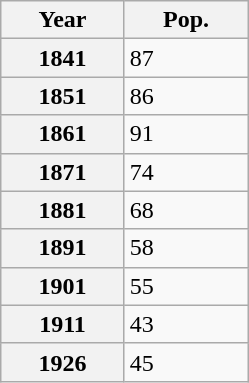<table class="wikitable" style="margin:0; border:1px solid darkgrey;">
<tr>
<th style="width:75px;">Year</th>
<th style="width:75px;">Pop.</th>
</tr>
<tr>
<th>1841</th>
<td>87  </td>
</tr>
<tr>
<th>1851</th>
<td>86  </td>
</tr>
<tr>
<th>1861</th>
<td>91 </td>
</tr>
<tr>
<th>1871</th>
<td>74 </td>
</tr>
<tr>
<th>1881</th>
<td>68 </td>
</tr>
<tr>
<th>1891</th>
<td>58 </td>
</tr>
<tr>
<th>1901</th>
<td>55 </td>
</tr>
<tr>
<th>1911</th>
<td>43 </td>
</tr>
<tr>
<th>1926</th>
<td>45 </td>
</tr>
</table>
